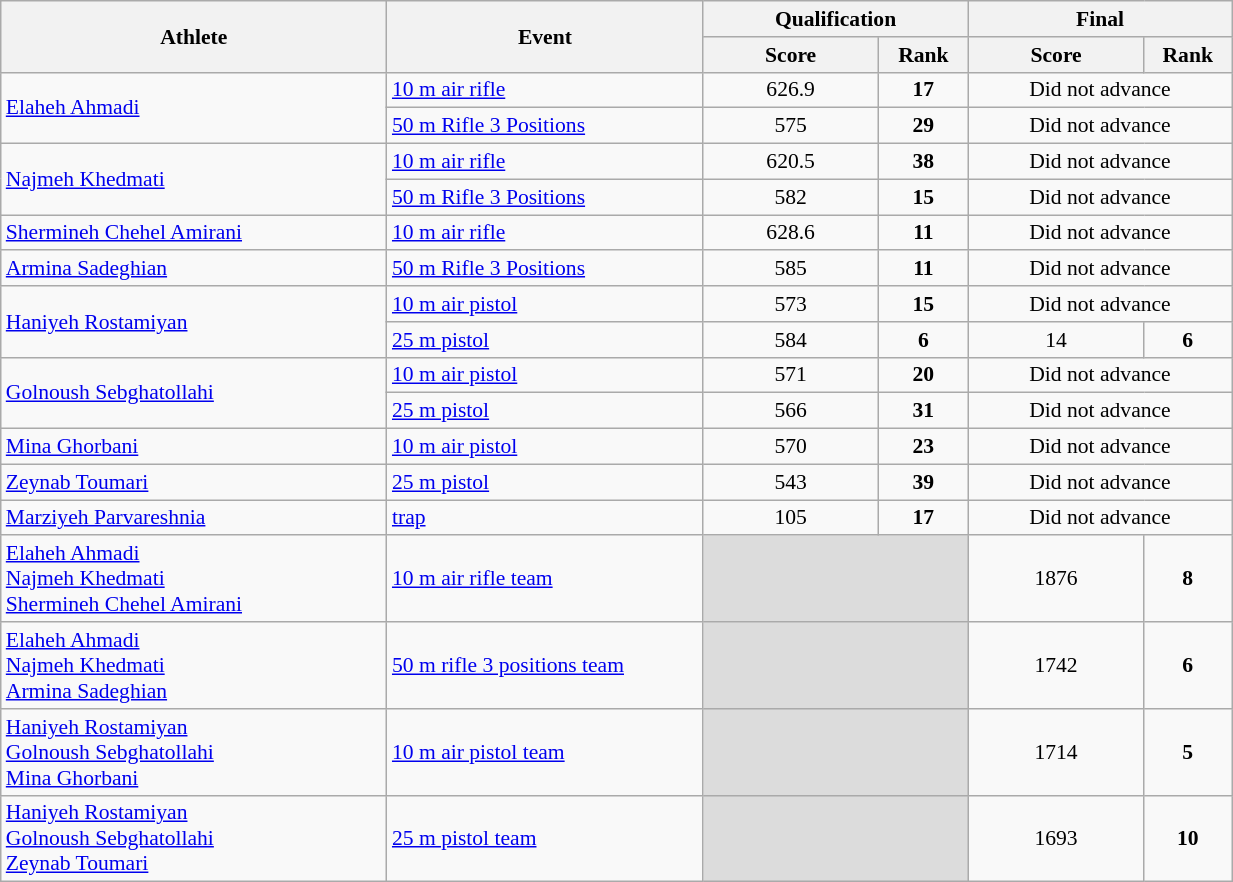<table class="wikitable" width="65%" style="text-align:center; font-size:90%">
<tr>
<th rowspan="2" width="22%">Athlete</th>
<th rowspan="2" width="18%">Event</th>
<th colspan="2">Qualification</th>
<th colspan="2">Final</th>
</tr>
<tr>
<th width="10%">Score</th>
<th width="5%">Rank</th>
<th width="10%">Score</th>
<th width="5%">Rank</th>
</tr>
<tr>
<td rowspan=2 align=left><a href='#'>Elaheh Ahmadi</a></td>
<td align=left><a href='#'>10 m air rifle</a></td>
<td>626.9</td>
<td><strong>17</strong></td>
<td colspan=2>Did not advance</td>
</tr>
<tr>
<td align=left><a href='#'>50 m Rifle 3 Positions</a></td>
<td>575</td>
<td><strong>29</strong></td>
<td colspan=2>Did not advance</td>
</tr>
<tr>
<td rowspan=2 align=left><a href='#'>Najmeh Khedmati</a></td>
<td align=left><a href='#'>10 m air rifle</a></td>
<td>620.5</td>
<td><strong>38</strong></td>
<td colspan=2>Did not advance</td>
</tr>
<tr>
<td align=left><a href='#'>50 m Rifle 3 Positions</a></td>
<td>582</td>
<td><strong>15</strong></td>
<td colspan=2>Did not advance</td>
</tr>
<tr>
<td align=left><a href='#'>Shermineh Chehel Amirani</a></td>
<td align=left><a href='#'>10 m air rifle</a></td>
<td>628.6</td>
<td><strong>11</strong></td>
<td colspan=2>Did not advance</td>
</tr>
<tr>
<td align=left><a href='#'>Armina Sadeghian</a></td>
<td align=left><a href='#'>50 m Rifle 3 Positions</a></td>
<td>585</td>
<td><strong>11</strong></td>
<td colspan=2>Did not advance</td>
</tr>
<tr>
<td rowspan=2 align=left><a href='#'>Haniyeh Rostamiyan</a></td>
<td align=left><a href='#'>10 m air pistol</a></td>
<td>573</td>
<td><strong>15</strong></td>
<td colspan=2>Did not advance</td>
</tr>
<tr>
<td align=left><a href='#'>25 m pistol</a></td>
<td>584</td>
<td><strong>6</strong> <strong></strong></td>
<td>14</td>
<td><strong>6</strong></td>
</tr>
<tr>
<td rowspan=2 align=left><a href='#'>Golnoush Sebghatollahi</a></td>
<td align=left><a href='#'>10 m air pistol</a></td>
<td>571</td>
<td><strong>20</strong></td>
<td colspan=2>Did not advance</td>
</tr>
<tr>
<td align=left><a href='#'>25 m pistol</a></td>
<td>566</td>
<td><strong>31</strong></td>
<td colspan=2>Did not advance</td>
</tr>
<tr>
<td align=left><a href='#'>Mina Ghorbani</a></td>
<td align=left><a href='#'>10 m air pistol</a></td>
<td>570</td>
<td><strong>23</strong></td>
<td colspan=2>Did not advance</td>
</tr>
<tr>
<td align=left><a href='#'>Zeynab Toumari</a></td>
<td align=left><a href='#'>25 m pistol</a></td>
<td>543</td>
<td><strong>39</strong></td>
<td colspan=2>Did not advance</td>
</tr>
<tr>
<td align=left><a href='#'>Marziyeh Parvareshnia</a></td>
<td align=left><a href='#'>trap</a></td>
<td>105</td>
<td><strong>17</strong></td>
<td colspan=2>Did not advance</td>
</tr>
<tr>
<td align=left><a href='#'>Elaheh Ahmadi</a><br><a href='#'>Najmeh Khedmati</a><br><a href='#'>Shermineh Chehel Amirani</a></td>
<td align=left><a href='#'>10 m air rifle team</a></td>
<td colspan=2 bgcolor=#DCDCDC></td>
<td>1876</td>
<td><strong>8</strong></td>
</tr>
<tr>
<td align=left><a href='#'>Elaheh Ahmadi</a><br><a href='#'>Najmeh Khedmati</a><br><a href='#'>Armina Sadeghian</a></td>
<td align=left><a href='#'>50 m rifle 3 positions team</a></td>
<td colspan=2 bgcolor=#DCDCDC></td>
<td>1742</td>
<td><strong>6</strong></td>
</tr>
<tr>
<td align=left><a href='#'>Haniyeh Rostamiyan</a><br><a href='#'>Golnoush Sebghatollahi</a><br><a href='#'>Mina Ghorbani</a></td>
<td align=left><a href='#'>10 m air pistol team</a></td>
<td colspan=2 bgcolor=#DCDCDC></td>
<td>1714</td>
<td><strong>5</strong></td>
</tr>
<tr>
<td align=left><a href='#'>Haniyeh Rostamiyan</a><br><a href='#'>Golnoush Sebghatollahi</a><br><a href='#'>Zeynab Toumari</a></td>
<td align=left><a href='#'>25 m pistol team</a></td>
<td colspan=2 bgcolor=#DCDCDC></td>
<td>1693</td>
<td><strong>10</strong></td>
</tr>
</table>
